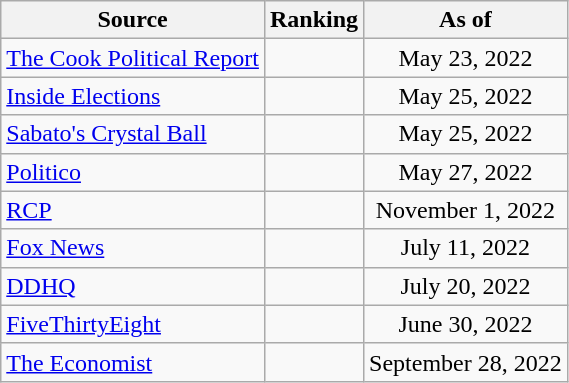<table class="wikitable" style="text-align:center">
<tr>
<th>Source</th>
<th>Ranking</th>
<th>As of</th>
</tr>
<tr>
<td align=left><a href='#'>The Cook Political Report</a></td>
<td></td>
<td>May 23, 2022</td>
</tr>
<tr>
<td align=left><a href='#'>Inside Elections</a></td>
<td></td>
<td>May 25, 2022</td>
</tr>
<tr>
<td align=left><a href='#'>Sabato's Crystal Ball</a></td>
<td></td>
<td>May 25, 2022</td>
</tr>
<tr>
<td align=left><a href='#'>Politico</a></td>
<td></td>
<td>May 27, 2022</td>
</tr>
<tr>
<td style="text-align:left;"><a href='#'>RCP</a></td>
<td></td>
<td>November 1, 2022</td>
</tr>
<tr>
<td align=left><a href='#'>Fox News</a></td>
<td></td>
<td>July 11, 2022</td>
</tr>
<tr>
<td align="left"><a href='#'>DDHQ</a></td>
<td></td>
<td>July 20, 2022</td>
</tr>
<tr>
<td align="left"><a href='#'>FiveThirtyEight</a></td>
<td></td>
<td>June 30, 2022</td>
</tr>
<tr>
<td align="left"><a href='#'>The Economist</a></td>
<td></td>
<td>September 28, 2022</td>
</tr>
</table>
